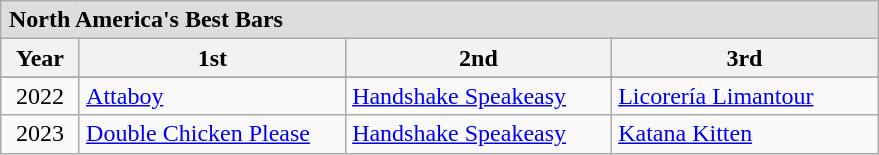<table class="wikitable" style="margin-left:1em;">
<tr>
<td colspan="6" style="background:#dddddd; padding-left:5px;"><strong>North America's Best Bars</strong></td>
</tr>
<tr>
<th style="width:45px;">Year</th>
<th style="width:170px;">1st</th>
<th style="width:170px;">2nd</th>
<th style="width:170px;">3rd</th>
</tr>
<tr style="vertical-align:top;">
</tr>
<tr>
<td style="text-align:center;">2022</td>
<td style="padding-left:4px;"> <a href='#'>Attaboy</a></td>
<td style="padding-left:4px;"> <a href='#'>Handshake Speakeasy</a></td>
<td style="padding-left:4px;"> <a href='#'>Licorería Limantour</a></td>
</tr>
<tr>
<td style="text-align:center;">2023</td>
<td style="padding-left:4px;"> <a href='#'>Double Chicken Please</a></td>
<td style="padding-left:4px;"> <a href='#'>Handshake Speakeasy</a></td>
<td style="padding-left:4px;"> <a href='#'>Katana Kitten</a></td>
</tr>
</table>
